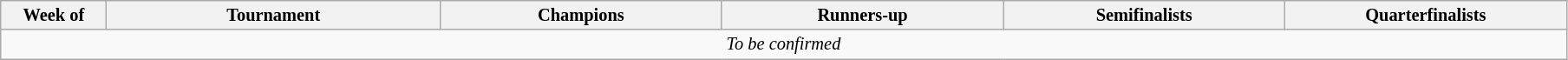<table class="wikitable" style="font-size:85%;">
<tr>
<th width="75">Week of</th>
<th width="250">Tournament</th>
<th width="210">Champions</th>
<th width="210">Runners-up</th>
<th width="210">Semifinalists</th>
<th width="210">Quarterfinalists</th>
</tr>
<tr>
<td colspan=6 align=center><em>To be confirmed</em></td>
</tr>
</table>
